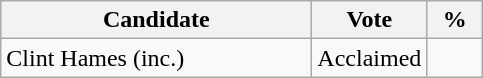<table class="wikitable">
<tr>
<th bgcolor="#DDDDFF" width="200px">Candidate</th>
<th bgcolor="#DDDDFF" width="50px">Vote</th>
<th bgcolor="#DDDDFF" width="30px">%</th>
</tr>
<tr>
<td>Clint Hames (inc.)</td>
<td>Acclaimed</td>
<td></td>
</tr>
</table>
